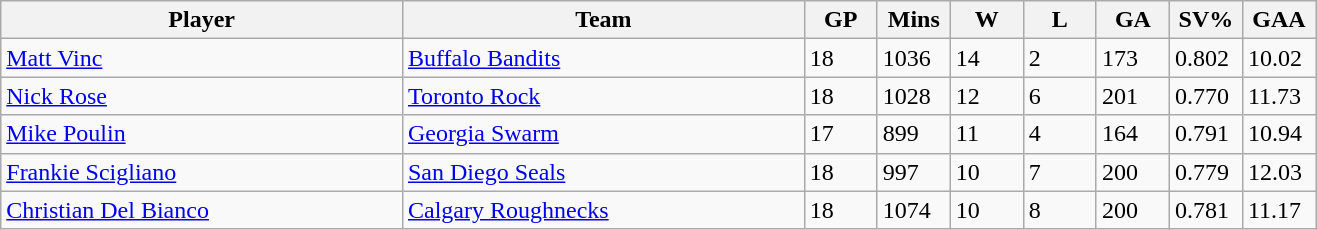<table class="wikitable">
<tr>
<th bgcolor="#DDDDFF" width="27.5%">Player</th>
<th bgcolor="#DDDDFF" width="27.5%">Team</th>
<th bgcolor="#DDDDFF" width="5%">GP</th>
<th bgcolor="#DDDDFF" width="5%">Mins</th>
<th bgcolor="#DDDDFF" width="5%">W</th>
<th bgcolor="#DDDDFF" width="5%">L</th>
<th bgcolor="#DDDDFF" width="5%">GA</th>
<th bgcolor="#DDDDFF" width="5%">SV%</th>
<th bgcolor="#DDDDFF" width="5%">GAA</th>
</tr>
<tr>
<td><a href='#'>Matt Vinc</a></td>
<td><a href='#'>Buffalo Bandits</a></td>
<td>18</td>
<td>1036</td>
<td>14</td>
<td>2</td>
<td>173</td>
<td>0.802</td>
<td>10.02</td>
</tr>
<tr>
<td><a href='#'>Nick Rose</a></td>
<td><a href='#'>Toronto Rock</a></td>
<td>18</td>
<td>1028</td>
<td>12</td>
<td>6</td>
<td>201</td>
<td>0.770</td>
<td>11.73</td>
</tr>
<tr>
<td><a href='#'>Mike Poulin</a></td>
<td><a href='#'>Georgia Swarm</a></td>
<td>17</td>
<td>899</td>
<td>11</td>
<td>4</td>
<td>164</td>
<td>0.791</td>
<td>10.94</td>
</tr>
<tr>
<td><a href='#'>Frankie Scigliano</a></td>
<td><a href='#'>San Diego Seals</a></td>
<td>18</td>
<td>997</td>
<td>10</td>
<td>7</td>
<td>200</td>
<td>0.779</td>
<td>12.03</td>
</tr>
<tr>
<td><a href='#'>Christian Del Bianco</a></td>
<td><a href='#'>Calgary Roughnecks</a></td>
<td>18</td>
<td>1074</td>
<td>10</td>
<td>8</td>
<td>200</td>
<td>0.781</td>
<td>11.17</td>
</tr>
</table>
